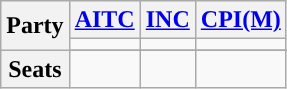<table class="wikitable">
<tr>
<th rowspan="2">Party</th>
<th><a href='#'>AITC</a></th>
<th><a href='#'>INC</a></th>
<th><a href='#'>CPI(M)</a></th>
</tr>
<tr>
<td style="background:"></td>
<td style="background:"></td>
<td style="background:"></td>
</tr>
<tr>
<th rowspan="2">Seats</th>
</tr>
<tr>
<td></td>
<td></td>
<td></td>
</tr>
</table>
